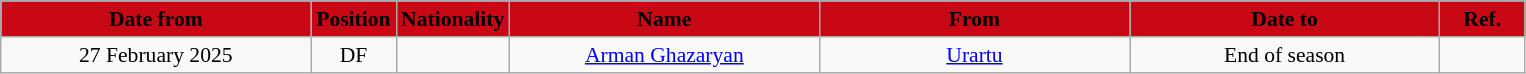<table class="wikitable" style="text-align:center; font-size:90%; ">
<tr>
<th style="background:#C80815; color:black; width:200px;">Date from</th>
<th style="background:#C80815; color:black; width:50px;">Position</th>
<th style="background:#C80815; color:black; width:50px;">Nationality</th>
<th style="background:#C80815; color:black; width:200px;">Name</th>
<th style="background:#C80815; color:black; width:200px;">From</th>
<th style="background:#C80815; color:black; width:200px;">Date to</th>
<th style="background:#C80815; color:black; width:50px;">Ref.</th>
</tr>
<tr>
<td>27 February 2025</td>
<td>DF</td>
<td></td>
<td><a href='#'>Arman Ghazaryan</a></td>
<td><a href='#'>Urartu</a></td>
<td>End of season</td>
<td></td>
</tr>
</table>
